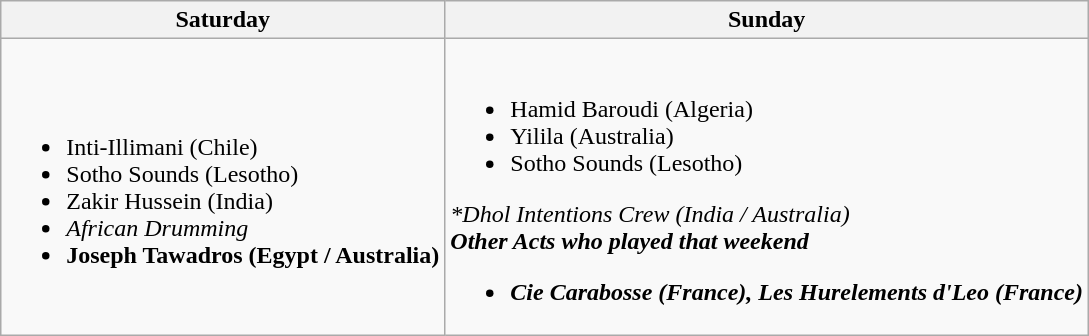<table class="wikitable">
<tr>
<th>Saturday</th>
<th>Sunday</th>
</tr>
<tr>
<td><br><ul><li>Inti-Illimani (Chile)</li><li>Sotho Sounds (Lesotho)</li><li>Zakir Hussein (India)</li><li><em>African Drumming</em></li><li><strong>Joseph Tawadros (Egypt / Australia)</strong></li></ul></td>
<td><br><ul><li>Hamid Baroudi (Algeria)</li><li>Yilila (Australia)</li><li>Sotho Sounds (Lesotho)</li></ul><em>*Dhol Intentions Crew (India / Australia)</em><br><strong><em>Other Acts who played that weekend</em></strong><ul><li><strong><em>Cie Carabosse (France), Les Hurelements d'Leo (France)</em></strong></li></ul></td>
</tr>
</table>
